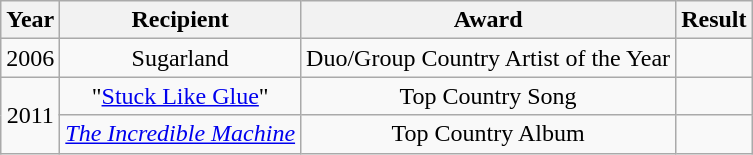<table class="wikitable" style="text-align:center">
<tr>
<th>Year</th>
<th>Recipient</th>
<th>Award</th>
<th>Result</th>
</tr>
<tr>
<td>2006</td>
<td>Sugarland</td>
<td>Duo/Group Country Artist of the Year</td>
<td></td>
</tr>
<tr>
<td rowspan=2>2011</td>
<td>"<a href='#'>Stuck Like Glue</a>"</td>
<td>Top Country Song</td>
<td></td>
</tr>
<tr>
<td><em><a href='#'>The Incredible Machine</a></em></td>
<td>Top Country Album</td>
<td></td>
</tr>
</table>
